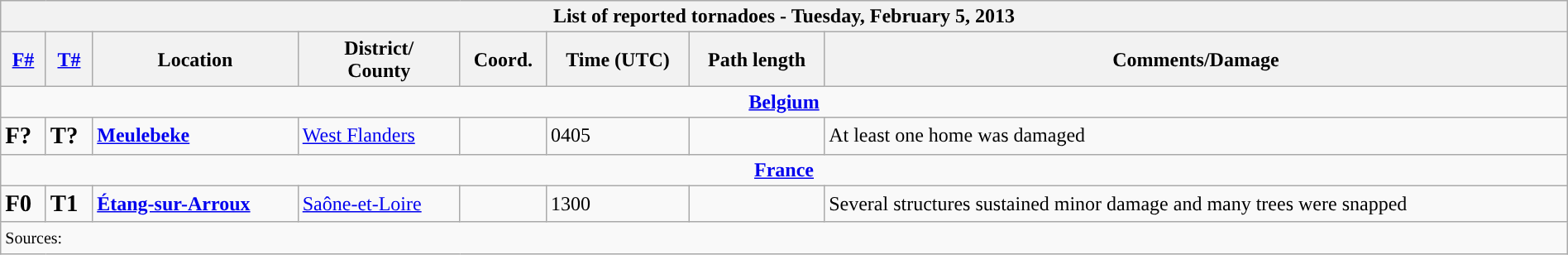<table class="wikitable collapsible" width="100%">
<tr>
<th colspan="8">List of reported tornadoes - Tuesday, February 5, 2013</th>
</tr>
<tr>
<th><a href='#'>F#</a></th>
<th><a href='#'>T#</a></th>
<th>Location</th>
<th>District/<br>County</th>
<th>Coord.</th>
<th>Time (UTC)</th>
<th>Path length</th>
<th>Comments/Damage</th>
</tr>
<tr>
<td colspan="8" align=center><strong><a href='#'>Belgium</a></strong></td>
</tr>
<tr>
<td><big><strong>F?</strong></big></td>
<td><big><strong>T?</strong></big></td>
<td><strong><a href='#'>Meulebeke</a></strong></td>
<td><a href='#'>West Flanders</a></td>
<td></td>
<td>0405</td>
<td></td>
<td>At least one home was damaged</td>
</tr>
<tr>
<td colspan="8" align=center><strong><a href='#'>France</a></strong></td>
</tr>
<tr>
<td><big><strong>F0</strong></big></td>
<td><big><strong>T1</strong></big></td>
<td><strong><a href='#'>Étang-sur-Arroux</a></strong></td>
<td><a href='#'>Saône-et-Loire</a></td>
<td></td>
<td>1300</td>
<td></td>
<td>Several structures sustained minor damage and many trees were snapped</td>
</tr>
<tr>
<td colspan="8"><small>Sources:  </small></td>
</tr>
</table>
